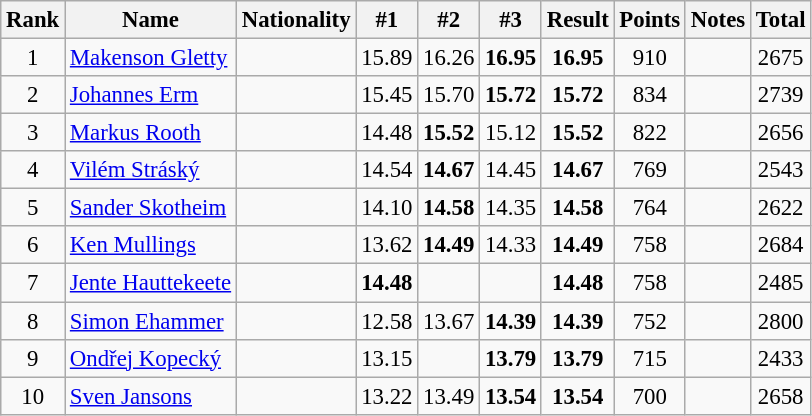<table class="wikitable sortable" style="text-align:center; font-size:95%">
<tr>
<th>Rank</th>
<th>Name</th>
<th>Nationality</th>
<th>#1</th>
<th>#2</th>
<th>#3</th>
<th>Result</th>
<th>Points</th>
<th>Notes</th>
<th>Total</th>
</tr>
<tr>
<td>1</td>
<td align="left"><a href='#'>Makenson Gletty</a></td>
<td align=left></td>
<td>15.89</td>
<td>16.26</td>
<td><strong>16.95</strong></td>
<td><strong>16.95</strong></td>
<td>910</td>
<td></td>
<td>2675</td>
</tr>
<tr>
<td>2</td>
<td align="left"><a href='#'>Johannes Erm</a></td>
<td align=left></td>
<td>15.45</td>
<td>15.70</td>
<td><strong>15.72</strong></td>
<td><strong>15.72</strong></td>
<td>834</td>
<td></td>
<td>2739</td>
</tr>
<tr>
<td>3</td>
<td align="left"><a href='#'>Markus Rooth</a></td>
<td align=left></td>
<td>14.48</td>
<td><strong>15.52</strong></td>
<td>15.12</td>
<td><strong>15.52</strong></td>
<td>822</td>
<td></td>
<td>2656</td>
</tr>
<tr>
<td>4</td>
<td align="left"><a href='#'>Vilém Stráský</a></td>
<td align=left></td>
<td>14.54</td>
<td><strong>14.67</strong></td>
<td>14.45</td>
<td><strong>14.67</strong></td>
<td>769</td>
<td></td>
<td>2543</td>
</tr>
<tr>
<td>5</td>
<td align="left"><a href='#'>Sander Skotheim</a></td>
<td align=left></td>
<td>14.10</td>
<td><strong>14.58</strong></td>
<td>14.35</td>
<td><strong>14.58</strong></td>
<td>764</td>
<td></td>
<td>2622</td>
</tr>
<tr>
<td>6</td>
<td align="left"><a href='#'>Ken Mullings</a></td>
<td align=left></td>
<td>13.62</td>
<td><strong>14.49</strong></td>
<td>14.33</td>
<td><strong>14.49</strong></td>
<td>758</td>
<td></td>
<td>2684</td>
</tr>
<tr>
<td>7</td>
<td align="left"><a href='#'>Jente Hauttekeete</a></td>
<td align=left></td>
<td><strong>14.48</strong></td>
<td></td>
<td></td>
<td><strong>14.48</strong></td>
<td>758</td>
<td></td>
<td>2485</td>
</tr>
<tr>
<td>8</td>
<td align="left"><a href='#'>Simon Ehammer</a></td>
<td align=left></td>
<td>12.58</td>
<td>13.67</td>
<td><strong>14.39</strong></td>
<td><strong>14.39</strong></td>
<td>752</td>
<td></td>
<td>2800</td>
</tr>
<tr>
<td>9</td>
<td align="left"><a href='#'>Ondřej Kopecký</a></td>
<td align=left></td>
<td>13.15</td>
<td></td>
<td><strong>13.79</strong></td>
<td><strong>13.79</strong></td>
<td>715</td>
<td></td>
<td>2433</td>
</tr>
<tr>
<td>10</td>
<td align="left"><a href='#'>Sven Jansons</a></td>
<td align=left></td>
<td>13.22</td>
<td>13.49</td>
<td><strong>13.54</strong></td>
<td><strong>13.54</strong></td>
<td>700</td>
<td></td>
<td>2658</td>
</tr>
</table>
